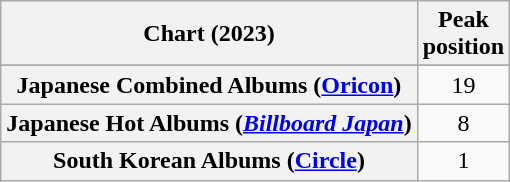<table class="wikitable sortable plainrowheaders" style="text-align:center;">
<tr>
<th scope="col">Chart (2023)</th>
<th scope="col">Peak<br>position</th>
</tr>
<tr>
</tr>
<tr>
<th scope="row">Japanese Combined Albums (<a href='#'>Oricon</a>)</th>
<td>19</td>
</tr>
<tr>
<th scope="row">Japanese Hot Albums (<em><a href='#'>Billboard Japan</a></em>)</th>
<td>8</td>
</tr>
<tr>
<th scope="row">South Korean Albums (<a href='#'>Circle</a>)</th>
<td>1</td>
</tr>
</table>
